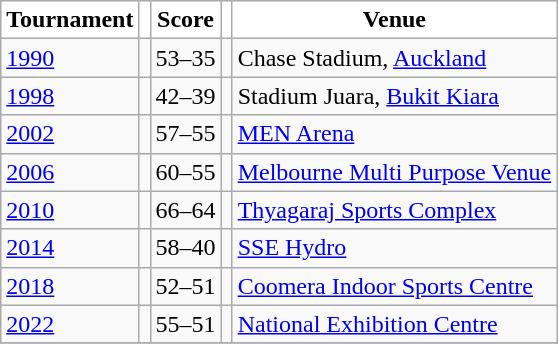<table class="wikitable collapsible" border="1">
<tr>
<th style="background:white;">Tournament</th>
<th style="background:white;"></th>
<th style="background:white;">Score</th>
<th style="background:white;"></th>
<th style="background:white;">Venue</th>
</tr>
<tr>
<td><a href='#'>1990</a></td>
<td> <em></em></td>
<td>53–35</td>
<td></td>
<td>Chase Stadium, <a href='#'>Auckland</a></td>
</tr>
<tr>
<td><a href='#'>1998</a></td>
<td></td>
<td>42–39</td>
<td></td>
<td>Stadium Juara, <a href='#'>Bukit Kiara</a></td>
</tr>
<tr>
<td><a href='#'>2002</a></td>
<td></td>
<td>57–55</td>
<td></td>
<td><a href='#'>MEN Arena</a></td>
</tr>
<tr>
<td><a href='#'>2006</a></td>
<td></td>
<td>60–55</td>
<td></td>
<td><a href='#'>Melbourne Multi Purpose Venue</a></td>
</tr>
<tr>
<td><a href='#'>2010</a></td>
<td></td>
<td>66–64</td>
<td></td>
<td><a href='#'>Thyagaraj Sports Complex</a></td>
</tr>
<tr>
<td><a href='#'>2014</a></td>
<td></td>
<td>58–40</td>
<td></td>
<td><a href='#'>SSE Hydro</a></td>
</tr>
<tr>
<td><a href='#'>2018</a></td>
<td></td>
<td>52–51</td>
<td></td>
<td><a href='#'>Coomera Indoor Sports Centre</a></td>
</tr>
<tr>
<td><a href='#'>2022</a></td>
<td></td>
<td>55–51</td>
<td></td>
<td><a href='#'>National Exhibition Centre</a></td>
</tr>
<tr>
</tr>
</table>
